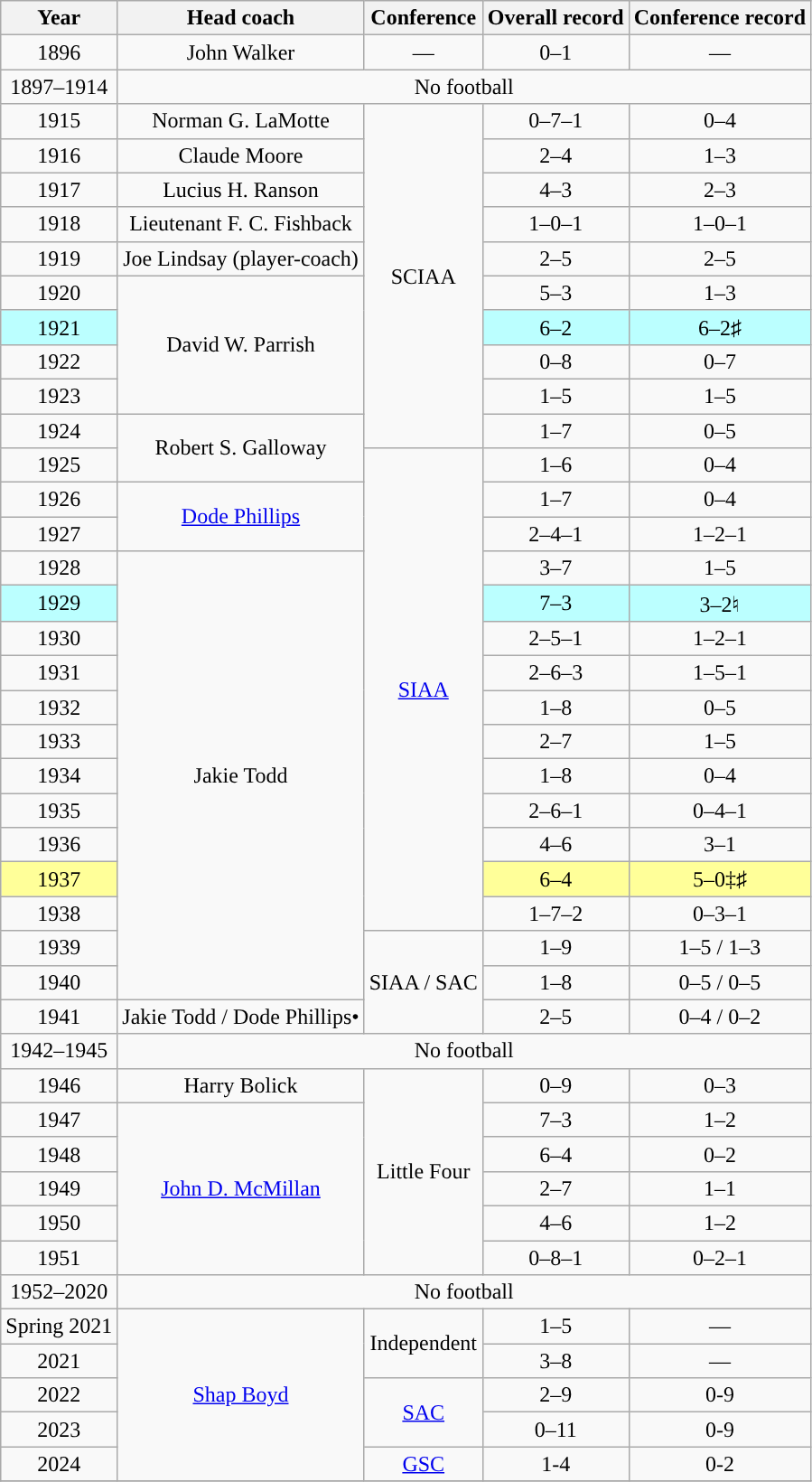<table class="wikitable" style="text-align:center;" "valign="top">
<tr>
<th>Year</th>
<th>Head coach</th>
<th>Conference</th>
<th>Overall record</th>
<th>Conference record</th>
</tr>
<tr style="text-align:center;">
<td>1896</td>
<td>John Walker</td>
<td>—</td>
<td>0–1</td>
<td>—</td>
</tr>
<tr style="text-align:center;">
<td>1897–1914</td>
<td colspan=4>No football</td>
</tr>
<tr style="text-align:center;">
<td>1915</td>
<td>Norman G. LaMotte</td>
<td rowspan=10>SCIAA</td>
<td>0–7–1</td>
<td>0–4</td>
</tr>
<tr style="text-align:center;">
<td>1916</td>
<td>Claude Moore</td>
<td>2–4</td>
<td>1–3</td>
</tr>
<tr style="text-align:center;">
<td>1917</td>
<td>Lucius H. Ranson</td>
<td>4–3</td>
<td>2–3</td>
</tr>
<tr style="text-align:center;">
<td>1918</td>
<td>Lieutenant F. C. Fishback</td>
<td>1–0–1</td>
<td>1–0–1</td>
</tr>
<tr style="text-align:center;">
<td>1919</td>
<td>Joe Lindsay (player-coach)</td>
<td>2–5</td>
<td>2–5</td>
</tr>
<tr style="text-align:center;">
<td>1920</td>
<td rowspan=4>David W. Parrish</td>
<td>5–3</td>
<td>1–3</td>
</tr>
<tr style="text-align:center;background-color:#bbffff">
<td>1921</td>
<td>6–2</td>
<td>6–2♯</td>
</tr>
<tr style="text-align:center;">
<td>1922</td>
<td>0–8</td>
<td>0–7</td>
</tr>
<tr style="text-align:center;">
<td>1923</td>
<td>1–5</td>
<td>1–5</td>
</tr>
<tr style="text-align:center;">
<td>1924</td>
<td rowspan=2>Robert S. Galloway</td>
<td>1–7</td>
<td>0–5</td>
</tr>
<tr style="text-align:center;">
<td>1925</td>
<td rowspan=14><a href='#'>SIAA</a></td>
<td>1–6</td>
<td>0–4</td>
</tr>
<tr style="text-align:center;">
<td>1926</td>
<td rowspan=2><a href='#'>Dode Phillips</a></td>
<td>1–7</td>
<td>0–4</td>
</tr>
<tr style="text-align:center;">
<td>1927</td>
<td>2–4–1</td>
<td>1–2–1</td>
</tr>
<tr style="text-align:center;">
<td>1928</td>
<td rowspan=13>Jakie Todd</td>
<td>3–7</td>
<td>1–5</td>
</tr>
<tr style="text-align:center;background-color:#bbffff">
<td>1929</td>
<td>7–3</td>
<td>3–2♮</td>
</tr>
<tr style="text-align:center;">
<td>1930</td>
<td>2–5–1</td>
<td>1–2–1</td>
</tr>
<tr style="text-align:center;">
<td>1931</td>
<td>2–6–3</td>
<td>1–5–1</td>
</tr>
<tr style="text-align:center;">
<td>1932</td>
<td>1–8</td>
<td>0–5</td>
</tr>
<tr style="text-align:center;">
<td>1933</td>
<td>2–7</td>
<td>1–5</td>
</tr>
<tr style="text-align:center;">
<td>1934</td>
<td>1–8</td>
<td>0–4</td>
</tr>
<tr style="text-align:center;">
<td>1935</td>
<td>2–6–1</td>
<td>0–4–1</td>
</tr>
<tr style="text-align:center;">
<td>1936</td>
<td>4–6</td>
<td>3–1</td>
</tr>
<tr style="text-align:center;background-color:#ffff99">
<td>1937</td>
<td>6–4</td>
<td>5–0‡♯</td>
</tr>
<tr style="text-align:center;">
<td>1938</td>
<td>1–7–2</td>
<td>0–3–1</td>
</tr>
<tr style="text-align:center;">
<td>1939</td>
<td rowspan=3>SIAA / SAC</td>
<td>1–9</td>
<td>1–5 / 1–3</td>
</tr>
<tr style="text-align:center;">
<td>1940</td>
<td>1–8</td>
<td>0–5 / 0–5</td>
</tr>
<tr style="text-align:center;">
<td>1941</td>
<td>Jakie Todd / Dode Phillips•</td>
<td>2–5</td>
<td>0–4 / 0–2</td>
</tr>
<tr style="text-align:center;">
<td>1942–1945</td>
<td colspan=4>No football</td>
</tr>
<tr style="text-align:center;">
<td>1946</td>
<td>Harry Bolick</td>
<td rowspan=6>Little Four</td>
<td>0–9</td>
<td>0–3</td>
</tr>
<tr style="text-align:center;">
<td>1947</td>
<td rowspan=5><a href='#'>John D. McMillan</a></td>
<td>7–3</td>
<td>1–2</td>
</tr>
<tr style="text-align:center;">
<td>1948</td>
<td>6–4</td>
<td>0–2</td>
</tr>
<tr style="text-align:center;">
<td>1949</td>
<td>2–7</td>
<td>1–1</td>
</tr>
<tr style="text-align:center;">
<td>1950</td>
<td>4–6</td>
<td>1–2</td>
</tr>
<tr style="text-align:center;">
<td>1951</td>
<td>0–8–1</td>
<td>0–2–1</td>
</tr>
<tr style="text-align:center;">
<td>1952–2020</td>
<td colspan=4>No football</td>
</tr>
<tr style="text-align:center;">
<td>Spring 2021</td>
<td rowspan=5><a href='#'>Shap Boyd</a></td>
<td rowspan=2>Independent</td>
<td>1–5</td>
<td>—</td>
</tr>
<tr style="text-align:center;">
<td>2021</td>
<td>3–8</td>
<td>—</td>
</tr>
<tr style="text-align:center;">
<td>2022</td>
<td rowspan=2><a href='#'>SAC</a></td>
<td>2–9</td>
<td>0-9</td>
</tr>
<tr style="text-align:center;">
<td>2023</td>
<td>0–11</td>
<td>0-9</td>
</tr>
<tr style="text-align:center;">
<td>2024</td>
<td><a href='#'>GSC</a></td>
<td>1-4</td>
<td>0-2</td>
</tr>
<tr style="text-align:center;">
</tr>
</table>
